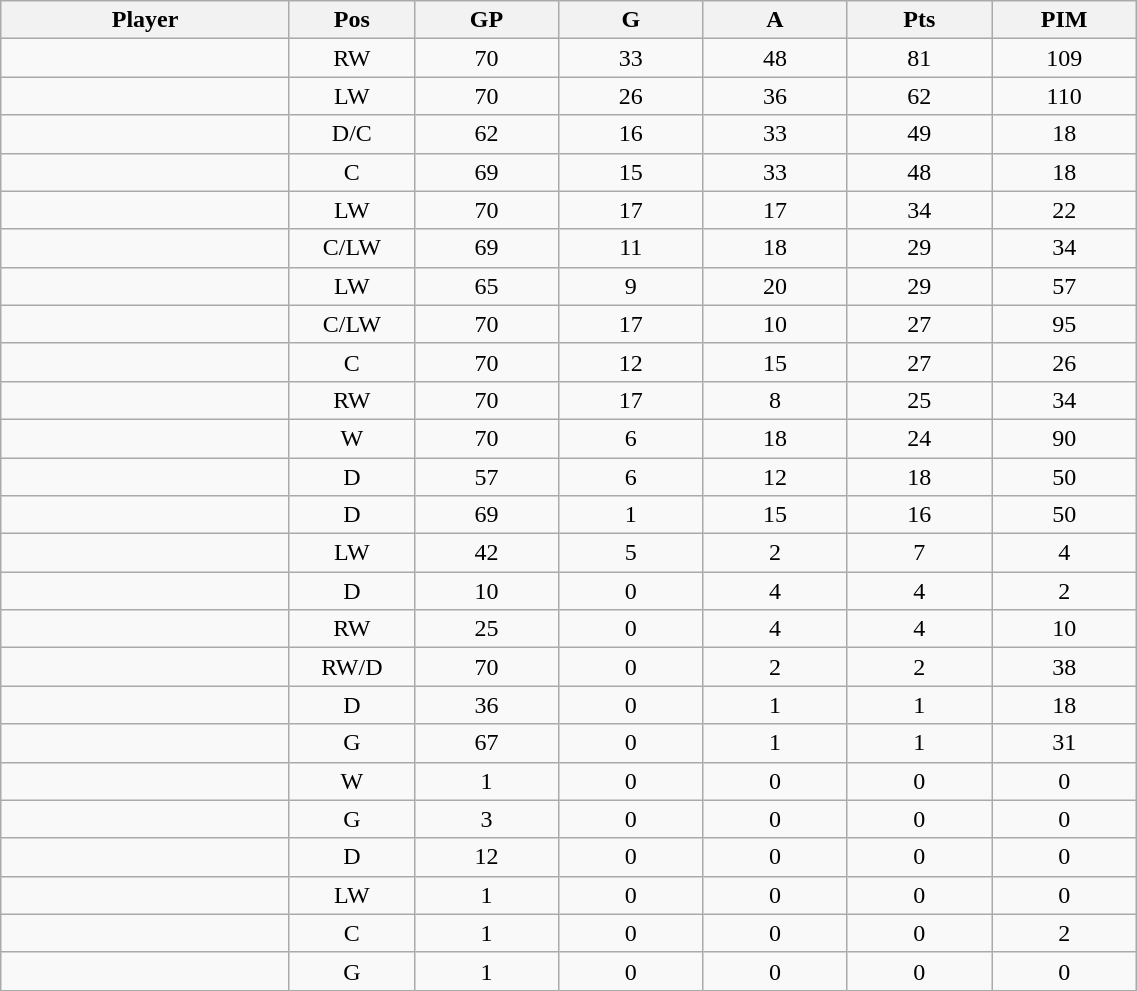<table class="wikitable sortable" width="60%">
<tr ALIGN="center">
<th bgcolor="#DDDDFF" width="10%">Player</th>
<th bgcolor="#DDDDFF" width="3%" title="Position">Pos</th>
<th bgcolor="#DDDDFF" width="5%" title="Games played">GP</th>
<th bgcolor="#DDDDFF" width="5%" title="Goals">G</th>
<th bgcolor="#DDDDFF" width="5%" title="Assists">A</th>
<th bgcolor="#DDDDFF" width="5%" title="Points">Pts</th>
<th bgcolor="#DDDDFF" width="5%" title="Penalties in Minutes">PIM</th>
</tr>
<tr align="center">
<td align="right"></td>
<td>RW</td>
<td>70</td>
<td>33</td>
<td>48</td>
<td>81</td>
<td>109</td>
</tr>
<tr align="center">
<td align="right"></td>
<td>LW</td>
<td>70</td>
<td>26</td>
<td>36</td>
<td>62</td>
<td>110</td>
</tr>
<tr align="center">
<td align="right"></td>
<td>D/C</td>
<td>62</td>
<td>16</td>
<td>33</td>
<td>49</td>
<td>18</td>
</tr>
<tr align="center">
<td align="right"></td>
<td>C</td>
<td>69</td>
<td>15</td>
<td>33</td>
<td>48</td>
<td>18</td>
</tr>
<tr align="center">
<td align="right"></td>
<td>LW</td>
<td>70</td>
<td>17</td>
<td>17</td>
<td>34</td>
<td>22</td>
</tr>
<tr align="center">
<td align="right"></td>
<td>C/LW</td>
<td>69</td>
<td>11</td>
<td>18</td>
<td>29</td>
<td>34</td>
</tr>
<tr align="center">
<td align="right"></td>
<td>LW</td>
<td>65</td>
<td>9</td>
<td>20</td>
<td>29</td>
<td>57</td>
</tr>
<tr align="center">
<td align="right"></td>
<td>C/LW</td>
<td>70</td>
<td>17</td>
<td>10</td>
<td>27</td>
<td>95</td>
</tr>
<tr align="center">
<td align="right"></td>
<td>C</td>
<td>70</td>
<td>12</td>
<td>15</td>
<td>27</td>
<td>26</td>
</tr>
<tr align="center">
<td align="right"></td>
<td>RW</td>
<td>70</td>
<td>17</td>
<td>8</td>
<td>25</td>
<td>34</td>
</tr>
<tr align="center">
<td align="right"></td>
<td>W</td>
<td>70</td>
<td>6</td>
<td>18</td>
<td>24</td>
<td>90</td>
</tr>
<tr align="center">
<td align="right"></td>
<td>D</td>
<td>57</td>
<td>6</td>
<td>12</td>
<td>18</td>
<td>50</td>
</tr>
<tr align="center">
<td align="right"></td>
<td>D</td>
<td>69</td>
<td>1</td>
<td>15</td>
<td>16</td>
<td>50</td>
</tr>
<tr align="center">
<td align="right"></td>
<td>LW</td>
<td>42</td>
<td>5</td>
<td>2</td>
<td>7</td>
<td>4</td>
</tr>
<tr align="center">
<td align="right"></td>
<td>D</td>
<td>10</td>
<td>0</td>
<td>4</td>
<td>4</td>
<td>2</td>
</tr>
<tr align="center">
<td align="right"></td>
<td>RW</td>
<td>25</td>
<td>0</td>
<td>4</td>
<td>4</td>
<td>10</td>
</tr>
<tr align="center">
<td align="right"></td>
<td>RW/D</td>
<td>70</td>
<td>0</td>
<td>2</td>
<td>2</td>
<td>38</td>
</tr>
<tr align="center">
<td align="right"></td>
<td>D</td>
<td>36</td>
<td>0</td>
<td>1</td>
<td>1</td>
<td>18</td>
</tr>
<tr align="center">
<td align="right"></td>
<td>G</td>
<td>67</td>
<td>0</td>
<td>1</td>
<td>1</td>
<td>31</td>
</tr>
<tr align="center">
<td align="right"></td>
<td>W</td>
<td>1</td>
<td>0</td>
<td>0</td>
<td>0</td>
<td>0</td>
</tr>
<tr align="center">
<td align="right"></td>
<td>G</td>
<td>3</td>
<td>0</td>
<td>0</td>
<td>0</td>
<td>0</td>
</tr>
<tr align="center">
<td align="right"></td>
<td>D</td>
<td>12</td>
<td>0</td>
<td>0</td>
<td>0</td>
<td>0</td>
</tr>
<tr align="center">
<td align="right"></td>
<td>LW</td>
<td>1</td>
<td>0</td>
<td>0</td>
<td>0</td>
<td>0</td>
</tr>
<tr align="center">
<td align="right"></td>
<td>C</td>
<td>1</td>
<td>0</td>
<td>0</td>
<td>0</td>
<td>2</td>
</tr>
<tr align="center">
<td align="right"></td>
<td>G</td>
<td>1</td>
<td>0</td>
<td>0</td>
<td>0</td>
<td>0</td>
</tr>
</table>
